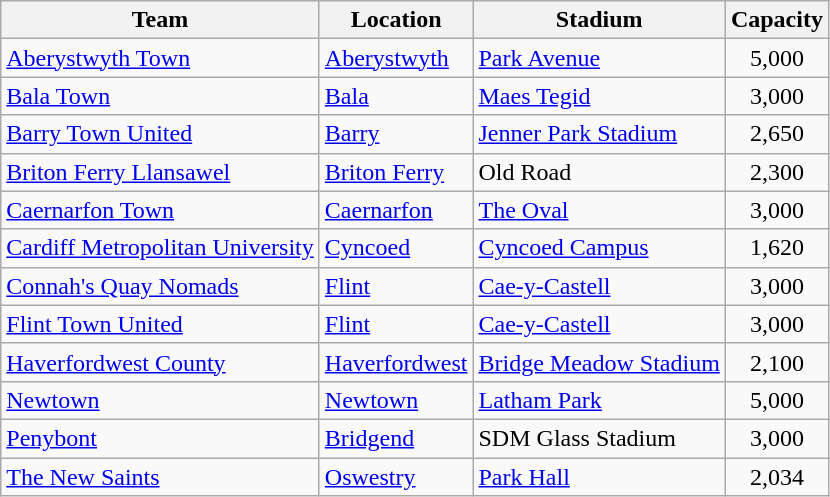<table class="wikitable sortable">
<tr>
<th>Team</th>
<th>Location</th>
<th>Stadium</th>
<th>Capacity</th>
</tr>
<tr>
<td><a href='#'>Aberystwyth Town</a></td>
<td><a href='#'>Aberystwyth</a></td>
<td><a href='#'>Park Avenue</a></td>
<td align="center">5,000</td>
</tr>
<tr>
<td><a href='#'>Bala Town</a></td>
<td><a href='#'>Bala</a></td>
<td><a href='#'>Maes Tegid</a></td>
<td align="center">3,000</td>
</tr>
<tr>
<td><a href='#'>Barry Town United</a></td>
<td><a href='#'>Barry</a></td>
<td><a href='#'>Jenner Park Stadium</a></td>
<td align="center">2,650</td>
</tr>
<tr>
<td><a href='#'>Briton Ferry Llansawel</a></td>
<td><a href='#'>Briton Ferry</a></td>
<td>Old Road</td>
<td align="center">2,300</td>
</tr>
<tr>
<td><a href='#'>Caernarfon Town</a></td>
<td><a href='#'>Caernarfon</a></td>
<td><a href='#'>The Oval</a></td>
<td align="center">3,000</td>
</tr>
<tr>
<td><a href='#'>Cardiff Metropolitan University</a></td>
<td><a href='#'>Cyncoed</a></td>
<td><a href='#'>Cyncoed Campus</a></td>
<td align="center">1,620</td>
</tr>
<tr>
<td><a href='#'>Connah's Quay Nomads</a></td>
<td><a href='#'>Flint</a></td>
<td><a href='#'>Cae-y-Castell</a></td>
<td align="center">3,000</td>
</tr>
<tr>
<td><a href='#'>Flint Town United</a></td>
<td><a href='#'>Flint</a></td>
<td><a href='#'>Cae-y-Castell</a></td>
<td align="center">3,000</td>
</tr>
<tr>
<td><a href='#'>Haverfordwest County</a></td>
<td><a href='#'>Haverfordwest</a></td>
<td><a href='#'>Bridge Meadow Stadium</a></td>
<td align="center">2,100</td>
</tr>
<tr>
<td><a href='#'>Newtown</a></td>
<td><a href='#'>Newtown</a></td>
<td><a href='#'>Latham Park</a></td>
<td align="center">5,000</td>
</tr>
<tr>
<td><a href='#'>Penybont</a></td>
<td><a href='#'>Bridgend</a></td>
<td>SDM Glass Stadium</td>
<td align="center">3,000</td>
</tr>
<tr>
<td><a href='#'>The New Saints</a></td>
<td> <a href='#'>Oswestry</a></td>
<td><a href='#'>Park Hall</a></td>
<td align="center">2,034</td>
</tr>
</table>
